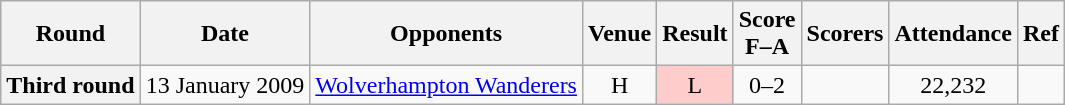<table class="wikitable plainrowheaders" style="text-align:center">
<tr>
<th scope="col">Round</th>
<th scope="col">Date</th>
<th scope="col">Opponents</th>
<th scope="col">Venue</th>
<th scope="col">Result</th>
<th scope="col">Score<br>F–A</th>
<th scope="col">Scorers</th>
<th scope="col">Attendance</th>
<th scope="col">Ref</th>
</tr>
<tr>
<th scope="row">Third round</th>
<td align="left">13 January 2009</td>
<td align="left"><a href='#'>Wolverhampton Wanderers</a></td>
<td>H</td>
<td style="background:#fcc">L</td>
<td>0–2</td>
<td></td>
<td>22,232</td>
<td></td>
</tr>
</table>
